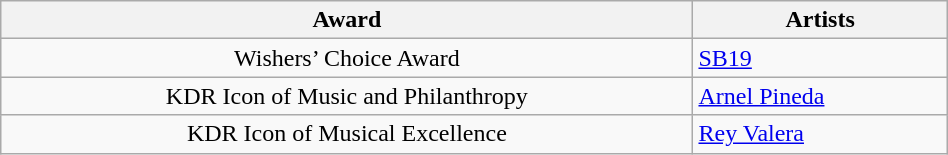<table class="wikitable"  style="width:50%;">
<tr>
<th scope="col">Award</th>
<th scope="col">Artists</th>
</tr>
<tr>
<td align="center">Wishers’ Choice Award</td>
<td><a href='#'>SB19</a></td>
</tr>
<tr>
<td align="center">KDR Icon of Music and Philanthropy</td>
<td><a href='#'>Arnel Pineda</a></td>
</tr>
<tr>
<td align="center">KDR Icon of Musical Excellence</td>
<td><a href='#'>Rey Valera</a></td>
</tr>
</table>
